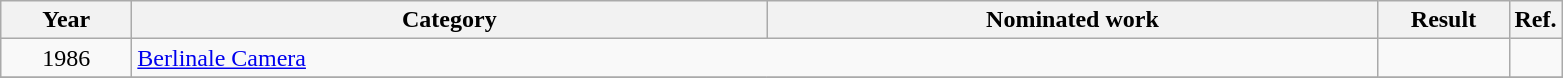<table class=wikitable>
<tr>
<th scope="col" style="width:5em;">Year</th>
<th scope="col" style="width:26em;">Category</th>
<th scope="col" style="width:25em;">Nominated work</th>
<th scope="col" style="width:5em;">Result</th>
<th>Ref.</th>
</tr>
<tr>
<td style="text-align:center;">1986</td>
<td colspan=2><a href='#'>Berlinale Camera</a></td>
<td></td>
<td></td>
</tr>
<tr>
</tr>
</table>
